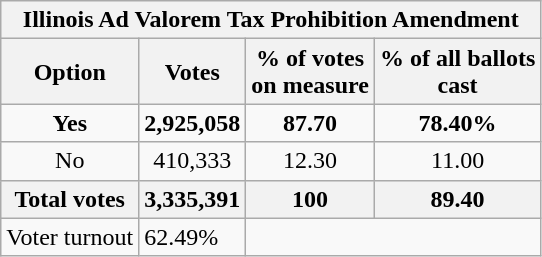<table class="wikitable">
<tr>
<th colspan=4 text align=center>Illinois Ad Valorem Tax Prohibition Amendment</th>
</tr>
<tr>
<th>Option</th>
<th>Votes</th>
<th>% of votes<br>on measure</th>
<th>% of all ballots<br>cast</th>
</tr>
<tr>
<td text align=center><strong>Yes</strong></td>
<td text align=center><strong>2,925,058</strong></td>
<td text align=center><strong>87.70</strong></td>
<td text align=center><strong>78.40%</strong></td>
</tr>
<tr>
<td text align=center>No</td>
<td text align=center>410,333</td>
<td text align=center>12.30</td>
<td text align=center>11.00</td>
</tr>
<tr>
<th text align=center>Total votes</th>
<th text align=center><strong>3,335,391</strong></th>
<th text align=center><strong>100</strong></th>
<th text align=center><strong>89.40</strong></th>
</tr>
<tr>
<td>Voter turnout</td>
<td>62.49%</td>
</tr>
</table>
